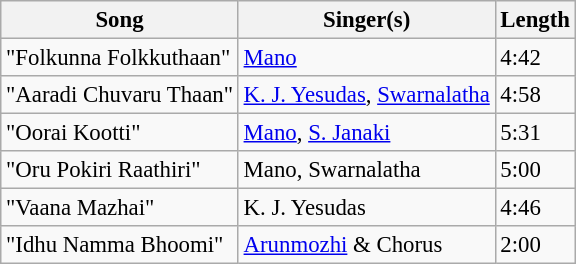<table class="wikitable" style="font-size:95%;">
<tr>
<th>Song</th>
<th>Singer(s)</th>
<th>Length</th>
</tr>
<tr>
<td>"Folkunna Folkkuthaan"</td>
<td><a href='#'>Mano</a></td>
<td>4:42</td>
</tr>
<tr>
<td>"Aaradi Chuvaru Thaan"</td>
<td><a href='#'>K. J. Yesudas</a>, <a href='#'>Swarnalatha</a></td>
<td>4:58</td>
</tr>
<tr>
<td>"Oorai Kootti"</td>
<td><a href='#'>Mano</a>, <a href='#'>S. Janaki</a></td>
<td>5:31</td>
</tr>
<tr>
<td>"Oru Pokiri Raathiri"</td>
<td>Mano, Swarnalatha</td>
<td>5:00</td>
</tr>
<tr>
<td>"Vaana Mazhai"</td>
<td>K. J. Yesudas</td>
<td>4:46</td>
</tr>
<tr>
<td>"Idhu Namma Bhoomi"</td>
<td><a href='#'>Arunmozhi</a> & Chorus</td>
<td>2:00</td>
</tr>
</table>
